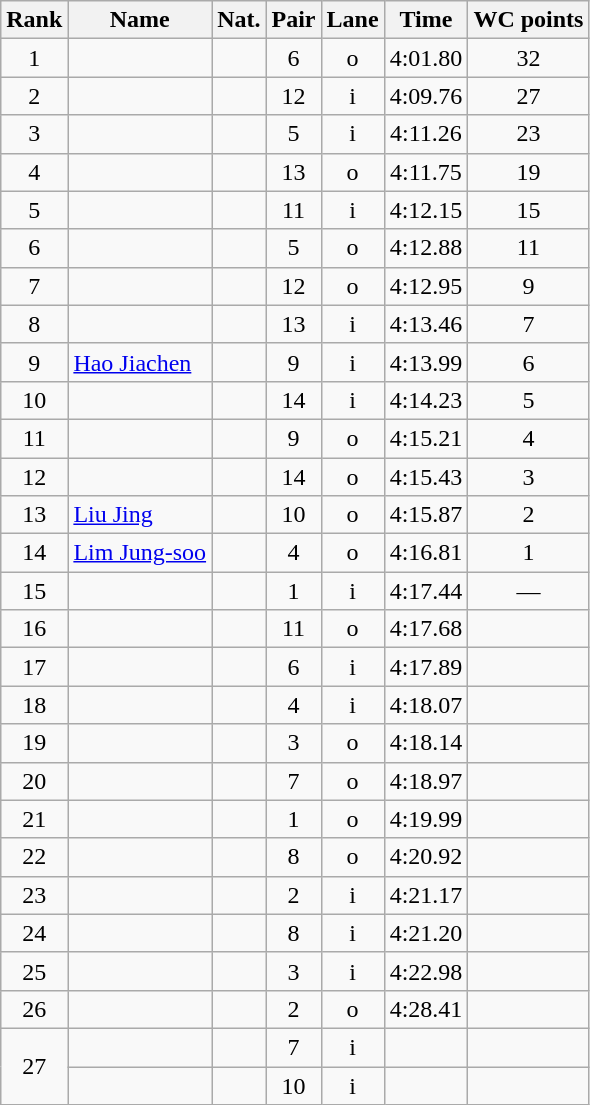<table class="wikitable sortable" style="text-align:center">
<tr>
<th>Rank</th>
<th>Name</th>
<th>Nat.</th>
<th>Pair</th>
<th>Lane</th>
<th>Time</th>
<th>WC points</th>
</tr>
<tr>
<td>1</td>
<td align=left></td>
<td></td>
<td>6</td>
<td>o</td>
<td>4:01.80</td>
<td>32</td>
</tr>
<tr>
<td>2</td>
<td align=left></td>
<td></td>
<td>12</td>
<td>i</td>
<td>4:09.76</td>
<td>27</td>
</tr>
<tr>
<td>3</td>
<td align=left></td>
<td></td>
<td>5</td>
<td>i</td>
<td>4:11.26</td>
<td>23</td>
</tr>
<tr>
<td>4</td>
<td align=left></td>
<td></td>
<td>13</td>
<td>o</td>
<td>4:11.75</td>
<td>19</td>
</tr>
<tr>
<td>5</td>
<td align=left></td>
<td></td>
<td>11</td>
<td>i</td>
<td>4:12.15</td>
<td>15</td>
</tr>
<tr>
<td>6</td>
<td align=left></td>
<td></td>
<td>5</td>
<td>o</td>
<td>4:12.88</td>
<td>11</td>
</tr>
<tr>
<td>7</td>
<td align=left></td>
<td></td>
<td>12</td>
<td>o</td>
<td>4:12.95</td>
<td>9</td>
</tr>
<tr>
<td>8</td>
<td align=left></td>
<td></td>
<td>13</td>
<td>i</td>
<td>4:13.46</td>
<td>7</td>
</tr>
<tr>
<td>9</td>
<td align=left><a href='#'>Hao Jiachen</a></td>
<td></td>
<td>9</td>
<td>i</td>
<td>4:13.99</td>
<td>6</td>
</tr>
<tr>
<td>10</td>
<td align=left></td>
<td></td>
<td>14</td>
<td>i</td>
<td>4:14.23</td>
<td>5</td>
</tr>
<tr>
<td>11</td>
<td align=left></td>
<td></td>
<td>9</td>
<td>o</td>
<td>4:15.21</td>
<td>4</td>
</tr>
<tr>
<td>12</td>
<td align=left></td>
<td></td>
<td>14</td>
<td>o</td>
<td>4:15.43</td>
<td>3</td>
</tr>
<tr>
<td>13</td>
<td align=left><a href='#'>Liu Jing</a></td>
<td></td>
<td>10</td>
<td>o</td>
<td>4:15.87</td>
<td>2</td>
</tr>
<tr>
<td>14</td>
<td align=left><a href='#'>Lim Jung-soo</a></td>
<td></td>
<td>4</td>
<td>o</td>
<td>4:16.81</td>
<td>1</td>
</tr>
<tr>
<td>15</td>
<td align=left></td>
<td></td>
<td>1</td>
<td>i</td>
<td>4:17.44</td>
<td>—</td>
</tr>
<tr>
<td>16</td>
<td align=left></td>
<td></td>
<td>11</td>
<td>o</td>
<td>4:17.68</td>
<td></td>
</tr>
<tr>
<td>17</td>
<td align=left></td>
<td></td>
<td>6</td>
<td>i</td>
<td>4:17.89</td>
<td></td>
</tr>
<tr>
<td>18</td>
<td align=left></td>
<td></td>
<td>4</td>
<td>i</td>
<td>4:18.07</td>
<td></td>
</tr>
<tr>
<td>19</td>
<td align=left></td>
<td></td>
<td>3</td>
<td>o</td>
<td>4:18.14</td>
<td></td>
</tr>
<tr>
<td>20</td>
<td align=left></td>
<td></td>
<td>7</td>
<td>o</td>
<td>4:18.97</td>
<td></td>
</tr>
<tr>
<td>21</td>
<td align=left></td>
<td></td>
<td>1</td>
<td>o</td>
<td>4:19.99</td>
<td></td>
</tr>
<tr>
<td>22</td>
<td align=left></td>
<td></td>
<td>8</td>
<td>o</td>
<td>4:20.92</td>
<td></td>
</tr>
<tr>
<td>23</td>
<td align=left></td>
<td></td>
<td>2</td>
<td>i</td>
<td>4:21.17</td>
<td></td>
</tr>
<tr>
<td>24</td>
<td align=left></td>
<td></td>
<td>8</td>
<td>i</td>
<td>4:21.20</td>
<td></td>
</tr>
<tr>
<td>25</td>
<td align=left></td>
<td></td>
<td>3</td>
<td>i</td>
<td>4:22.98</td>
<td></td>
</tr>
<tr>
<td>26</td>
<td align=left></td>
<td></td>
<td>2</td>
<td>o</td>
<td>4:28.41</td>
<td></td>
</tr>
<tr>
<td rowspan=2>27</td>
<td align=left></td>
<td></td>
<td>7</td>
<td>i</td>
<td></td>
<td></td>
</tr>
<tr>
<td align=left></td>
<td></td>
<td>10</td>
<td>i</td>
<td></td>
<td></td>
</tr>
</table>
